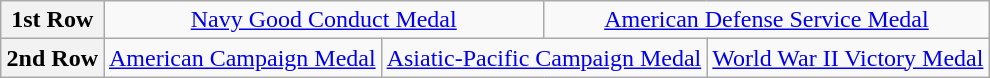<table class="wikitable" style="margin:1em auto; text-align:center;">
<tr>
<th>1st Row</th>
<td colspan="3"><a href='#'>Navy Good Conduct Medal</a></td>
<td colspan="3"><a href='#'>American Defense Service Medal</a></td>
</tr>
<tr>
<th>2nd Row</th>
<td colspan="2"><a href='#'>American Campaign Medal</a></td>
<td colspan="2"><a href='#'>Asiatic-Pacific Campaign Medal</a></td>
<td colspan="2"><a href='#'>World War II Victory Medal</a></td>
</tr>
</table>
